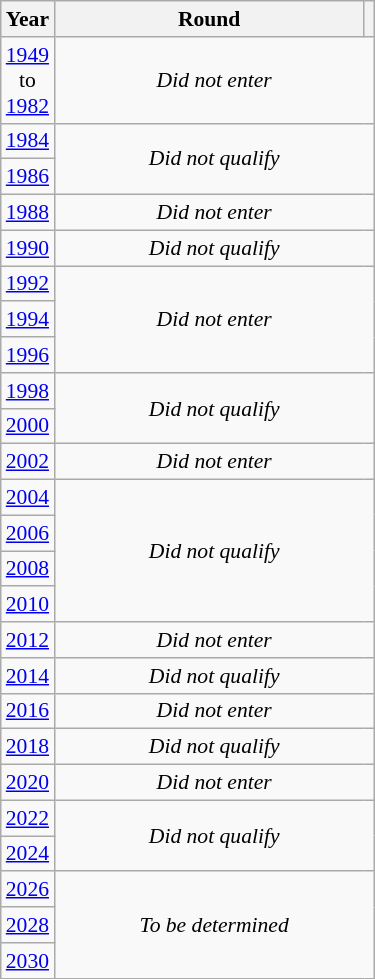<table class="wikitable" style="text-align: center; font-size:90%">
<tr>
<th>Year</th>
<th style="width:200px">Round</th>
<th></th>
</tr>
<tr>
<td><a href='#'>1949</a><br>to<br><a href='#'>1982</a></td>
<td colspan="2"><em>Did not enter</em></td>
</tr>
<tr>
<td><a href='#'>1984</a></td>
<td colspan="2" rowspan="2"><em>Did not qualify</em></td>
</tr>
<tr>
<td><a href='#'>1986</a></td>
</tr>
<tr>
<td><a href='#'>1988</a></td>
<td colspan="2"><em>Did not enter</em></td>
</tr>
<tr>
<td><a href='#'>1990</a></td>
<td colspan="2"><em>Did not qualify</em></td>
</tr>
<tr>
<td><a href='#'>1992</a></td>
<td colspan="2" rowspan="3"><em>Did not enter</em></td>
</tr>
<tr>
<td><a href='#'>1994</a></td>
</tr>
<tr>
<td><a href='#'>1996</a></td>
</tr>
<tr>
<td><a href='#'>1998</a></td>
<td colspan="2" rowspan="2"><em>Did not qualify</em></td>
</tr>
<tr>
<td><a href='#'>2000</a></td>
</tr>
<tr>
<td><a href='#'>2002</a></td>
<td colspan="2"><em>Did not enter</em></td>
</tr>
<tr>
<td><a href='#'>2004</a></td>
<td colspan="2" rowspan="4"><em>Did not qualify</em></td>
</tr>
<tr>
<td><a href='#'>2006</a></td>
</tr>
<tr>
<td><a href='#'>2008</a></td>
</tr>
<tr>
<td><a href='#'>2010</a></td>
</tr>
<tr>
<td><a href='#'>2012</a></td>
<td colspan="2"><em>Did not enter</em></td>
</tr>
<tr>
<td><a href='#'>2014</a></td>
<td colspan="2"><em>Did not qualify</em></td>
</tr>
<tr>
<td><a href='#'>2016</a></td>
<td colspan="2"><em>Did not enter</em></td>
</tr>
<tr>
<td><a href='#'>2018</a></td>
<td colspan="2"><em>Did not qualify</em></td>
</tr>
<tr>
<td><a href='#'>2020</a></td>
<td colspan="2"><em>Did not enter</em></td>
</tr>
<tr>
<td><a href='#'>2022</a></td>
<td colspan="2" rowspan="2"><em>Did not qualify</em></td>
</tr>
<tr>
<td><a href='#'>2024</a></td>
</tr>
<tr>
<td><a href='#'>2026</a></td>
<td colspan="2" rowspan="3"><em>To be determined</em></td>
</tr>
<tr>
<td><a href='#'>2028</a></td>
</tr>
<tr>
<td><a href='#'>2030</a></td>
</tr>
</table>
